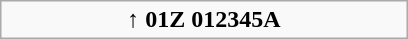<table class="wikitable" style="margin-left: auto; margin-right: auto; border: none; width:17em; text-align: center">
<tr>
<td><strong><span> ↑ 01Z 012345A </span></strong></td>
</tr>
</table>
